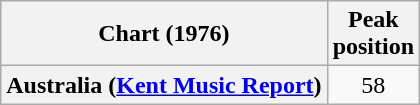<table class="wikitable plainrowheaders">
<tr>
<th>Chart (1976)</th>
<th>Peak<br>position</th>
</tr>
<tr>
<th scope="row">Australia (<a href='#'>Kent Music Report</a>)</th>
<td align="center">58</td>
</tr>
</table>
